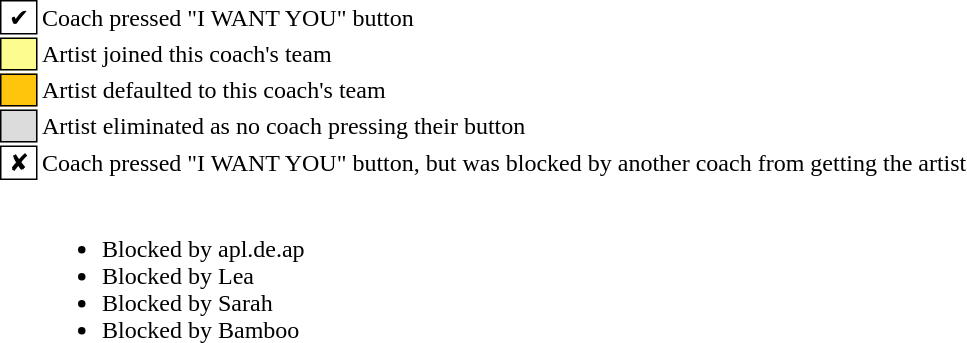<table class="toccolours" style="font-size: 100%">
<tr>
<td style="background:white; border:1px solid black"> ✔ </td>
<td>Coach pressed "I WANT YOU" button</td>
</tr>
<tr>
<td style="background:#fdfc8f; border:1px solid black">    </td>
<td>Artist joined this coach's team</td>
</tr>
<tr>
<td style="background:#FFC40C; border:1px solid black">    </td>
<td>Artist defaulted to this coach's team</td>
</tr>
<tr>
<td style="background:#dcdcdc; border:1px solid black;">    </td>
<td>Artist eliminated as no coach pressing their button</td>
</tr>
<tr>
<td style="background:white; border:1px solid black"> ✘ </td>
<td>Coach pressed "I WANT YOU" button, but was blocked by another coach from getting the artist</td>
</tr>
<tr>
<td></td>
<td><br><ul><li> Blocked by apl.de.ap</li><li> Blocked by Lea</li><li> Blocked by Sarah</li><li> Blocked by Bamboo</li></ul></td>
</tr>
</table>
